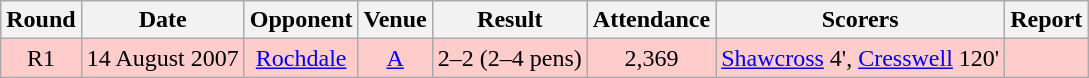<table class="wikitable" style="font-size:100%; text-align:center">
<tr>
<th>Round</th>
<th>Date</th>
<th>Opponent</th>
<th>Venue</th>
<th>Result</th>
<th>Attendance</th>
<th>Scorers</th>
<th>Report</th>
</tr>
<tr style="background-color: #FFCCCC;">
<td>R1</td>
<td>14 August 2007</td>
<td><a href='#'>Rochdale</a></td>
<td><a href='#'>A</a></td>
<td>2–2 (2–4 pens)</td>
<td>2,369</td>
<td><a href='#'>Shawcross</a> 4', <a href='#'>Cresswell</a> 120'</td>
<td></td>
</tr>
</table>
